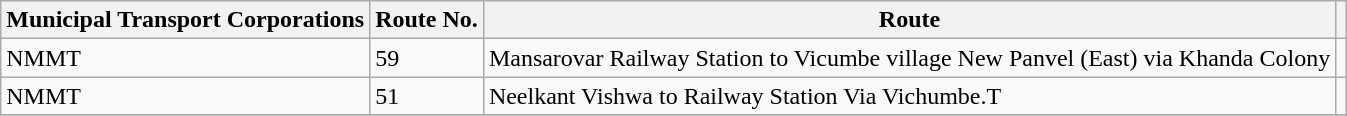<table class="wikitable">
<tr>
<th>Municipal Transport Corporations</th>
<th>Route No.</th>
<th>Route</th>
<th></th>
</tr>
<tr>
<td>NMMT</td>
<td>59</td>
<td>Mansarovar Railway Station to Vicumbe village New Panvel (East) via Khanda Colony</td>
<td></td>
</tr>
<tr>
<td>NMMT</td>
<td>51</td>
<td>Neelkant Vishwa to Railway Station Via Vichumbe.T</td>
<td></td>
</tr>
<tr>
</tr>
</table>
